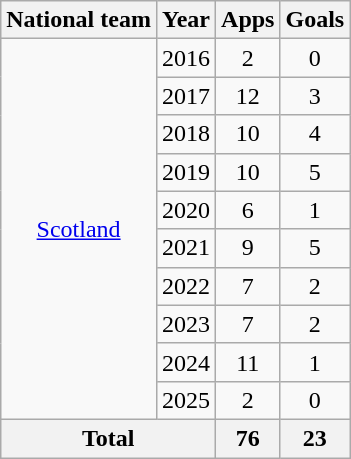<table class="wikitable" style="text-align:center">
<tr>
<th>National team</th>
<th>Year</th>
<th>Apps</th>
<th>Goals</th>
</tr>
<tr>
<td rowspan="10"><a href='#'>Scotland</a></td>
<td>2016</td>
<td>2</td>
<td>0</td>
</tr>
<tr>
<td>2017</td>
<td>12</td>
<td>3</td>
</tr>
<tr>
<td>2018</td>
<td>10</td>
<td>4</td>
</tr>
<tr>
<td>2019</td>
<td>10</td>
<td>5</td>
</tr>
<tr>
<td>2020</td>
<td>6</td>
<td>1</td>
</tr>
<tr>
<td>2021</td>
<td>9</td>
<td>5</td>
</tr>
<tr>
<td>2022</td>
<td>7</td>
<td>2</td>
</tr>
<tr>
<td>2023</td>
<td>7</td>
<td>2</td>
</tr>
<tr>
<td>2024</td>
<td>11</td>
<td>1</td>
</tr>
<tr>
<td>2025</td>
<td>2</td>
<td>0</td>
</tr>
<tr>
<th colspan="2">Total</th>
<th>76</th>
<th>23</th>
</tr>
</table>
